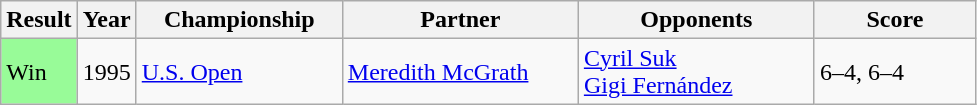<table class="sortable wikitable">
<tr>
<th style="width:40px">Result</th>
<th style="width:30px">Year</th>
<th style="width:130px">Championship</th>
<th style="width:150px">Partner</th>
<th style="width:150px">Opponents</th>
<th style="width:100px"  class="unsortable">Score</th>
</tr>
<tr>
<td style="background:#98fb98;">Win</td>
<td>1995</td>
<td><a href='#'>U.S. Open</a></td>
<td> <a href='#'>Meredith McGrath</a></td>
<td> <a href='#'>Cyril Suk</a><br> <a href='#'>Gigi Fernández</a></td>
<td>6–4, 6–4</td>
</tr>
</table>
